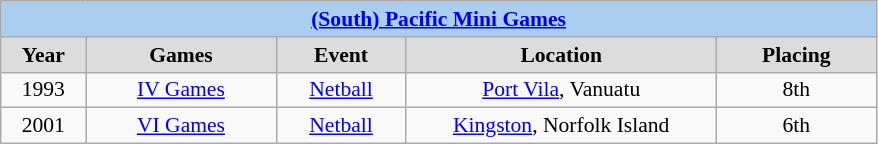<table class=wikitable style="text-align:center; font-size:90%">
<tr>
<th colspan=5 style=background:#ABCDEF><a href='#'>(South) Pacific Mini Games</a></th>
</tr>
<tr>
<th width=50 style=background:gainsboro>Year</th>
<th width=120 style=background:gainsboro>Games</th>
<th width=80 style=background:gainsboro>Event</th>
<th width=200 style=background:gainsboro>Location</th>
<th width=100 style=background:gainsboro>Placing</th>
</tr>
<tr>
<td>1993</td>
<td><a href='#'>IV Games</a></td>
<td><a href='#'>Netball</a></td>
<td><a href='#'>Port Vila</a>, Vanuatu</td>
<td>8th</td>
</tr>
<tr>
<td>2001</td>
<td><a href='#'>VI Games</a></td>
<td><a href='#'>Netball</a></td>
<td><a href='#'>Kingston</a>, Norfolk Island</td>
<td>6th</td>
</tr>
</table>
